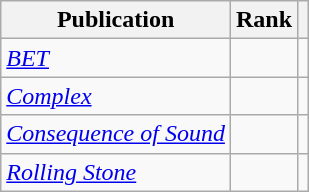<table class="sortable wikitable">
<tr>
<th scope="col">Publication</th>
<th scope="col">Rank</th>
<th scope="col" class="unsortable"></th>
</tr>
<tr>
<td scope="row"><em><a href='#'>BET</a></em></td>
<td></td>
<td></td>
</tr>
<tr>
<td scope="row"><em><a href='#'>Complex</a></em></td>
<td></td>
<td></td>
</tr>
<tr>
<td scope="row"><em><a href='#'>Consequence of Sound</a></em></td>
<td></td>
<td></td>
</tr>
<tr>
<td scope="row"><em><a href='#'>Rolling Stone</a></em></td>
<td></td>
<td></td>
</tr>
</table>
